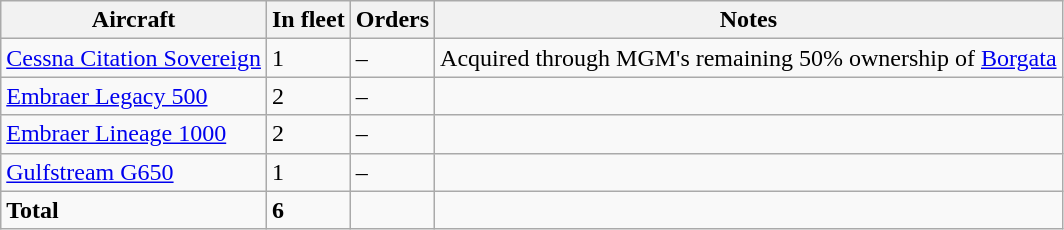<table class="wikitable">
<tr>
<th>Aircraft</th>
<th>In fleet</th>
<th>Orders</th>
<th>Notes</th>
</tr>
<tr>
<td><a href='#'>Cessna Citation Sovereign</a></td>
<td>1</td>
<td>–</td>
<td>Acquired through MGM's remaining 50% ownership of <a href='#'>Borgata</a></td>
</tr>
<tr>
<td><a href='#'>Embraer Legacy 500</a></td>
<td>2</td>
<td>–</td>
<td></td>
</tr>
<tr>
<td><a href='#'>Embraer Lineage 1000</a></td>
<td>2</td>
<td>–</td>
<td></td>
</tr>
<tr>
<td><a href='#'>Gulfstream G650</a></td>
<td>1</td>
<td>–</td>
<td></td>
</tr>
<tr>
<td><strong>Total</strong></td>
<td><strong>6</strong></td>
<td></td>
<td></td>
</tr>
</table>
